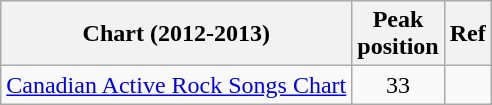<table class="wikitable">
<tr>
<th>Chart (2012-2013)</th>
<th>Peak<br>position</th>
<th>Ref</th>
</tr>
<tr>
<td><a href='#'>Canadian Active Rock Songs Chart</a></td>
<td style="text-align:center;">33</td>
<td></td>
</tr>
</table>
